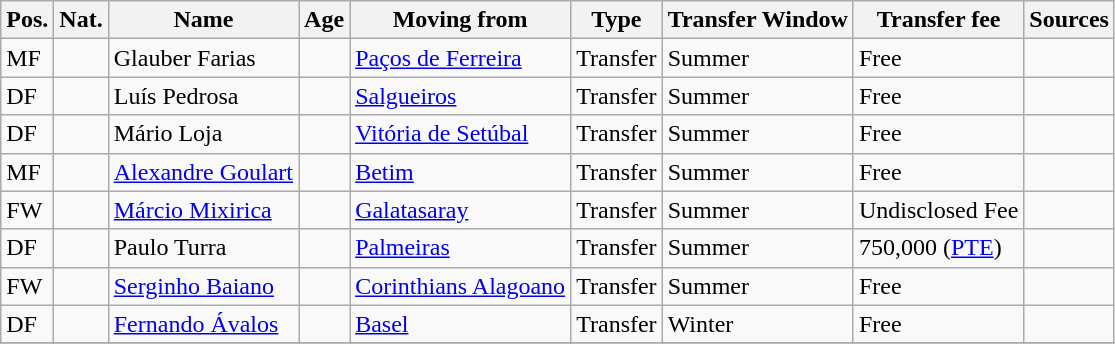<table class="wikitable">
<tr>
<th>Pos.</th>
<th>Nat.</th>
<th>Name</th>
<th>Age</th>
<th>Moving from</th>
<th>Type</th>
<th>Transfer Window</th>
<th>Transfer fee</th>
<th>Sources</th>
</tr>
<tr>
<td>MF</td>
<td></td>
<td>Glauber Farias</td>
<td></td>
<td><a href='#'>Paços de Ferreira</a></td>
<td>Transfer</td>
<td>Summer</td>
<td>Free</td>
<td></td>
</tr>
<tr>
<td>DF</td>
<td></td>
<td>Luís Pedrosa</td>
<td></td>
<td><a href='#'>Salgueiros</a></td>
<td>Transfer</td>
<td>Summer</td>
<td>Free</td>
<td></td>
</tr>
<tr>
<td>DF</td>
<td></td>
<td>Mário Loja</td>
<td></td>
<td><a href='#'>Vitória de Setúbal</a></td>
<td>Transfer</td>
<td>Summer</td>
<td>Free</td>
<td></td>
</tr>
<tr>
<td>MF</td>
<td></td>
<td><a href='#'>Alexandre Goulart</a></td>
<td></td>
<td><a href='#'>Betim</a></td>
<td>Transfer</td>
<td>Summer</td>
<td>Free</td>
<td></td>
</tr>
<tr>
<td>FW</td>
<td></td>
<td><a href='#'>Márcio Mixirica</a></td>
<td></td>
<td><a href='#'>Galatasaray</a></td>
<td>Transfer</td>
<td>Summer</td>
<td>Undisclosed Fee</td>
<td></td>
</tr>
<tr>
<td>DF</td>
<td></td>
<td>Paulo Turra</td>
<td></td>
<td><a href='#'>Palmeiras</a></td>
<td>Transfer</td>
<td>Summer</td>
<td>750,000 (<a href='#'>PTE</a>)</td>
<td></td>
</tr>
<tr>
<td>FW</td>
<td></td>
<td><a href='#'>Serginho Baiano</a></td>
<td></td>
<td><a href='#'>Corinthians Alagoano</a></td>
<td>Transfer</td>
<td>Summer</td>
<td>Free</td>
<td></td>
</tr>
<tr>
<td>DF</td>
<td></td>
<td><a href='#'>Fernando Ávalos</a></td>
<td></td>
<td><a href='#'>Basel</a></td>
<td>Transfer</td>
<td>Winter</td>
<td>Free</td>
<td></td>
</tr>
<tr>
</tr>
</table>
